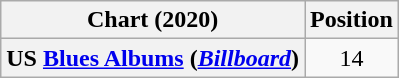<table class="wikitable plainrowheaders" style="text-align:center">
<tr>
<th scope="col">Chart (2020)</th>
<th scope="col">Position</th>
</tr>
<tr>
<th scope="row">US <a href='#'>Blues Albums</a> (<a href='#'><em>Billboard</em></a>)</th>
<td>14</td>
</tr>
</table>
